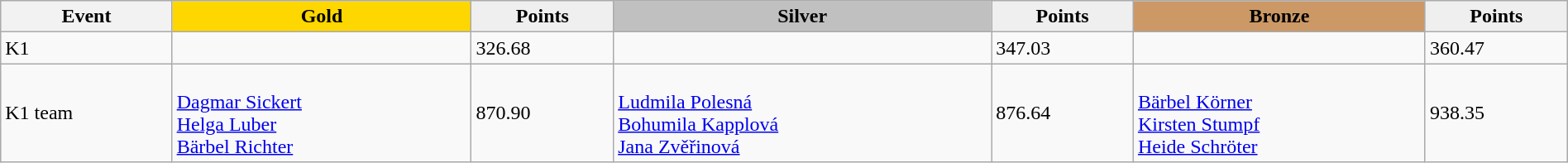<table class="wikitable" width=100%>
<tr>
<th>Event</th>
<td align=center bgcolor="gold"><strong>Gold</strong></td>
<td align=center bgcolor="EFEFEF"><strong>Points</strong></td>
<td align=center bgcolor="silver"><strong>Silver</strong></td>
<td align=center bgcolor="EFEFEF"><strong>Points</strong></td>
<td align=center bgcolor="CC9966"><strong>Bronze</strong></td>
<td align=center bgcolor="EFEFEF"><strong>Points</strong></td>
</tr>
<tr>
<td>K1</td>
<td></td>
<td>326.68</td>
<td></td>
<td>347.03</td>
<td></td>
<td>360.47</td>
</tr>
<tr>
<td>K1 team</td>
<td><br><a href='#'>Dagmar Sickert</a><br><a href='#'>Helga Luber</a><br><a href='#'>Bärbel Richter</a></td>
<td>870.90</td>
<td><br><a href='#'>Ludmila Polesná</a><br><a href='#'>Bohumila Kapplová</a><br><a href='#'>Jana Zvěřinová</a></td>
<td>876.64</td>
<td><br><a href='#'>Bärbel Körner</a><br><a href='#'>Kirsten Stumpf</a><br><a href='#'>Heide Schröter</a></td>
<td>938.35</td>
</tr>
</table>
